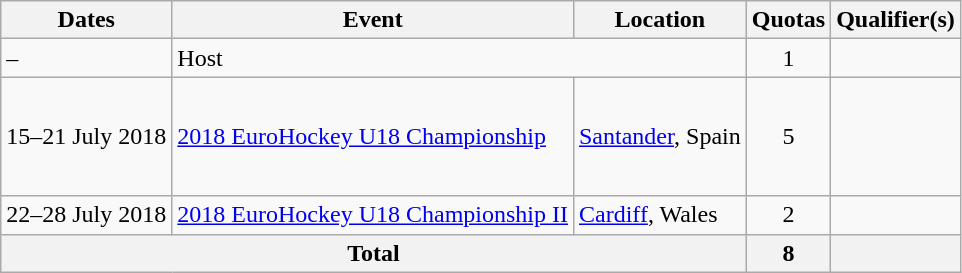<table class="wikitable">
<tr>
<th>Dates</th>
<th>Event</th>
<th>Location</th>
<th>Quotas</th>
<th>Qualifier(s)</th>
</tr>
<tr>
<td>–</td>
<td colspan=2>Host</td>
<td style="text-align: center;">1</td>
<td></td>
</tr>
<tr>
<td>15–21 July 2018</td>
<td><a href='#'>2018 EuroHockey U18 Championship</a></td>
<td><a href='#'>Santander</a>, Spain</td>
<td align=center>5</td>
<td><br><s></s><br><br><br><s></s></td>
</tr>
<tr>
<td>22–28 July 2018</td>
<td><a href='#'>2018 EuroHockey U18 Championship II</a></td>
<td><a href='#'>Cardiff</a>, Wales</td>
<td align=center>2</td>
<td><s></s><br></td>
</tr>
<tr>
<th colspan=3>Total</th>
<th>8</th>
<th></th>
</tr>
</table>
